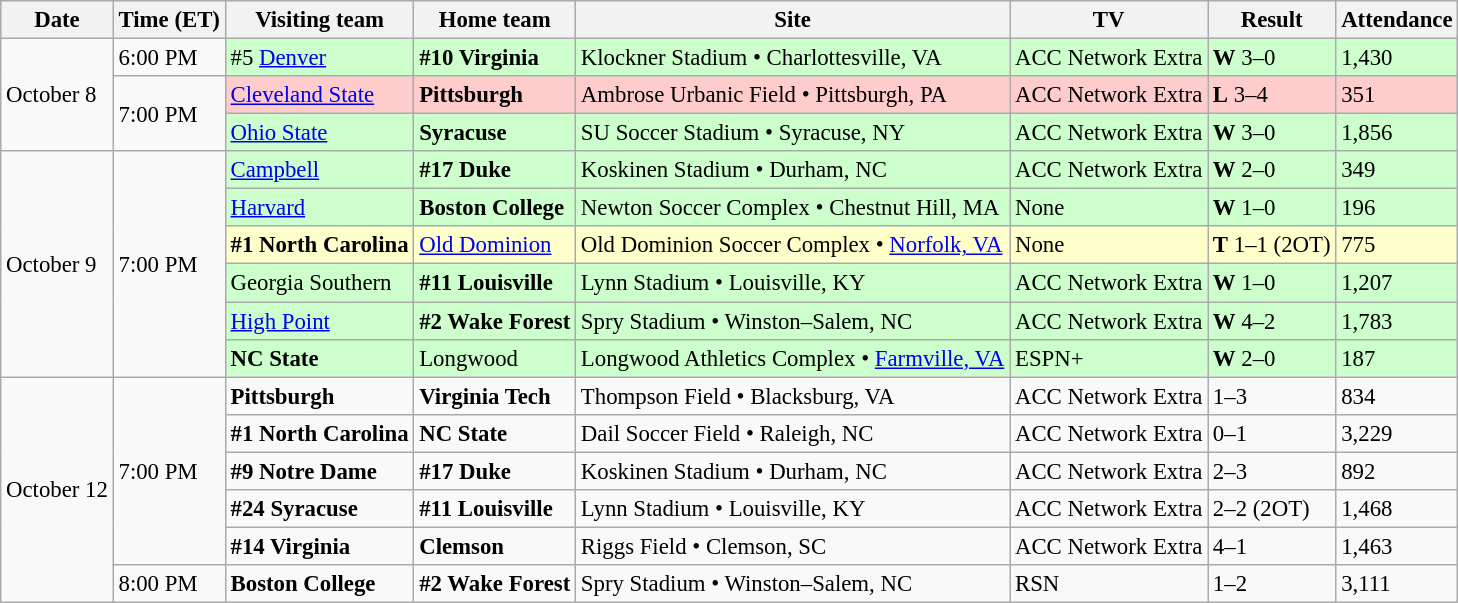<table class="wikitable" style="font-size:95%;">
<tr>
<th>Date</th>
<th>Time (ET)</th>
<th>Visiting team</th>
<th>Home team</th>
<th>Site</th>
<th>TV</th>
<th>Result</th>
<th>Attendance</th>
</tr>
<tr>
<td rowspan=3>October 8</td>
<td>6:00 PM</td>
<td style="background:#cfc;">#5 <a href='#'>Denver</a></td>
<td style="background:#cfc;"><strong>#10 Virginia</strong></td>
<td style="background:#cfc;">Klockner Stadium • Charlottesville, VA</td>
<td style="background:#cfc;">ACC Network Extra</td>
<td style="background:#cfc;"><strong>W</strong> 3–0</td>
<td style="background:#cfc;">1,430</td>
</tr>
<tr>
<td rowspan=2>7:00 PM</td>
<td style="background:#fcc;"><a href='#'>Cleveland State</a></td>
<td style="background:#fcc;"><strong>Pittsburgh</strong></td>
<td style="background:#fcc;">Ambrose Urbanic Field • Pittsburgh, PA</td>
<td style="background:#fcc;">ACC Network Extra</td>
<td style="background:#fcc;"><strong>L</strong> 3–4</td>
<td style="background:#fcc;">351</td>
</tr>
<tr>
<td style="background:#cfc;"><a href='#'>Ohio State</a></td>
<td style="background:#cfc;"><strong>Syracuse</strong></td>
<td style="background:#cfc;">SU Soccer Stadium • Syracuse, NY</td>
<td style="background:#cfc;">ACC Network Extra</td>
<td style="background:#cfc;"><strong>W</strong> 3–0</td>
<td style="background:#cfc;">1,856</td>
</tr>
<tr>
<td rowspan=6>October 9</td>
<td rowspan=6>7:00 PM</td>
<td style="background:#cfc;"><a href='#'>Campbell</a></td>
<td style="background:#cfc;"><strong>#17 Duke</strong></td>
<td style="background:#cfc;">Koskinen Stadium • Durham, NC</td>
<td style="background:#cfc;">ACC Network Extra</td>
<td style="background:#cfc;"><strong>W</strong> 2–0</td>
<td style="background:#cfc;">349</td>
</tr>
<tr>
<td style="background:#cfc;"><a href='#'>Harvard</a></td>
<td style="background:#cfc;"><strong>Boston College</strong></td>
<td style="background:#cfc;">Newton Soccer Complex • Chestnut Hill, MA</td>
<td style="background:#cfc;">None</td>
<td style="background:#cfc;"><strong>W</strong> 1–0</td>
<td style="background:#cfc;">196</td>
</tr>
<tr>
<td style="background:#ffc;"><strong>#1 North Carolina</strong></td>
<td style="background:#ffc;"><a href='#'>Old Dominion</a></td>
<td style="background:#ffc;">Old Dominion Soccer Complex • <a href='#'>Norfolk, VA</a></td>
<td style="background:#ffc;">None</td>
<td style="background:#ffc;"><strong>T</strong> 1–1 (2OT)</td>
<td style="background:#ffc;">775</td>
</tr>
<tr>
<td style="background:#cfc;">Georgia Southern</td>
<td style="background:#cfc;"><strong>#11 Louisville</strong></td>
<td style="background:#cfc;">Lynn Stadium • Louisville, KY</td>
<td style="background:#cfc;">ACC Network Extra</td>
<td style="background:#cfc;"><strong>W</strong> 1–0</td>
<td style="background:#cfc;">1,207</td>
</tr>
<tr>
<td style="background:#cfc;"><a href='#'>High Point</a></td>
<td style="background:#cfc;"><strong>#2 Wake Forest</strong></td>
<td style="background:#cfc;">Spry Stadium • Winston–Salem, NC</td>
<td style="background:#cfc;">ACC Network Extra</td>
<td style="background:#cfc;"><strong>W</strong> 4–2</td>
<td style="background:#cfc;">1,783</td>
</tr>
<tr>
<td style="background:#cfc;"><strong>NC State</strong></td>
<td style="background:#cfc;">Longwood</td>
<td style="background:#cfc;">Longwood Athletics Complex • <a href='#'>Farmville, VA</a></td>
<td style="background:#cfc;">ESPN+</td>
<td style="background:#cfc;"><strong>W</strong> 2–0</td>
<td style="background:#cfc;">187</td>
</tr>
<tr>
<td rowspan=6>October 12</td>
<td rowspan=5>7:00 PM</td>
<td><strong>Pittsburgh</strong></td>
<td><strong>Virginia Tech</strong></td>
<td>Thompson Field • Blacksburg, VA</td>
<td>ACC Network Extra</td>
<td>1–3</td>
<td>834</td>
</tr>
<tr>
<td><strong>#1 North Carolina</strong></td>
<td><strong>NC State</strong></td>
<td>Dail Soccer Field • Raleigh, NC</td>
<td>ACC Network Extra</td>
<td>0–1</td>
<td>3,229</td>
</tr>
<tr>
<td><strong>#9 Notre Dame</strong></td>
<td><strong>#17 Duke</strong></td>
<td>Koskinen Stadium • Durham, NC</td>
<td>ACC Network Extra</td>
<td>2–3</td>
<td>892</td>
</tr>
<tr>
<td><strong>#24 Syracuse</strong></td>
<td><strong>#11 Louisville</strong></td>
<td>Lynn Stadium • Louisville, KY</td>
<td>ACC Network Extra</td>
<td>2–2 (2OT)</td>
<td>1,468</td>
</tr>
<tr>
<td><strong>#14 Virginia</strong></td>
<td><strong>Clemson</strong></td>
<td>Riggs Field • Clemson, SC</td>
<td>ACC Network Extra</td>
<td>4–1</td>
<td>1,463</td>
</tr>
<tr>
<td>8:00 PM</td>
<td><strong>Boston College</strong></td>
<td><strong>#2 Wake Forest</strong></td>
<td>Spry Stadium • Winston–Salem, NC</td>
<td>RSN</td>
<td>1–2</td>
<td>3,111</td>
</tr>
</table>
